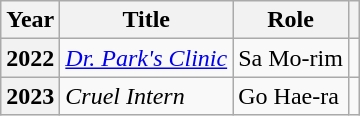<table class="wikitable plainrowheaders">
<tr>
<th scope="col">Year</th>
<th scope="col">Title</th>
<th scope="col">Role</th>
<th scope="col" class="unsortable"></th>
</tr>
<tr>
<th scope="row">2022</th>
<td><em><a href='#'>Dr. Park's Clinic</a></em></td>
<td>Sa Mo-rim</td>
<td style="text-align:center"></td>
</tr>
<tr>
<th scope="row">2023</th>
<td><em>Cruel Intern</em></td>
<td>Go Hae-ra</td>
<td style="text-align:center"></td>
</tr>
</table>
